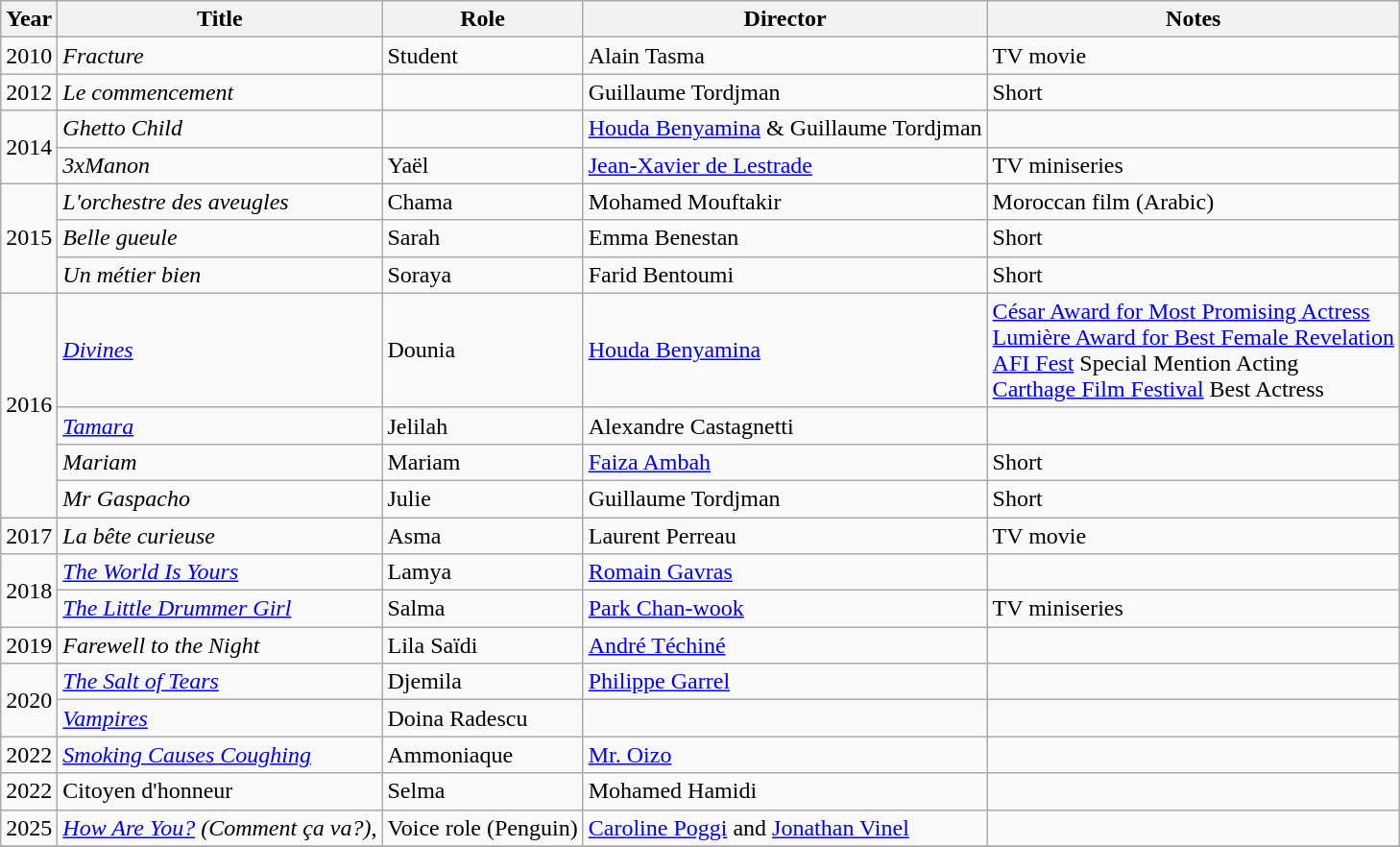<table class="wikitable sortable">
<tr>
<th>Year</th>
<th>Title</th>
<th>Role</th>
<th>Director</th>
<th class="unsortable">Notes</th>
</tr>
<tr>
<td>2010</td>
<td><em>Fracture</em></td>
<td>Student</td>
<td>Alain Tasma</td>
<td>TV movie</td>
</tr>
<tr>
<td>2012</td>
<td><em>Le commencement</em></td>
<td></td>
<td>Guillaume Tordjman</td>
<td>Short</td>
</tr>
<tr>
<td rowspan=2>2014</td>
<td><em>Ghetto Child</em></td>
<td></td>
<td><a href='#'>Houda Benyamina</a> & Guillaume Tordjman</td>
<td></td>
</tr>
<tr>
<td><em>3xManon</em></td>
<td>Yaël</td>
<td><a href='#'>Jean-Xavier de Lestrade</a></td>
<td>TV miniseries</td>
</tr>
<tr>
<td rowspan=3>2015</td>
<td><em>L'orchestre des aveugles</em></td>
<td>Chama</td>
<td>Mohamed Mouftakir</td>
<td>Moroccan film (Arabic)</td>
</tr>
<tr>
<td><em>Belle gueule</em></td>
<td>Sarah</td>
<td>Emma Benestan</td>
<td>Short</td>
</tr>
<tr>
<td><em>Un métier bien</em></td>
<td>Soraya</td>
<td>Farid Bentoumi</td>
<td>Short</td>
</tr>
<tr>
<td rowspan=4>2016</td>
<td><em><a href='#'>Divines</a></em></td>
<td>Dounia</td>
<td><a href='#'>Houda Benyamina</a></td>
<td><a href='#'>César Award for Most Promising Actress</a><br><a href='#'>Lumière Award for Best Female Revelation</a><br><a href='#'>AFI Fest</a> Special Mention Acting<br><a href='#'>Carthage Film Festival</a> Best Actress</td>
</tr>
<tr>
<td><em><a href='#'>Tamara</a></em></td>
<td>Jelilah</td>
<td>Alexandre Castagnetti</td>
<td></td>
</tr>
<tr>
<td><em>Mariam</em></td>
<td>Mariam</td>
<td><a href='#'>Faiza Ambah</a></td>
<td>Short</td>
</tr>
<tr>
<td><em>Mr Gaspacho</em></td>
<td>Julie</td>
<td>Guillaume Tordjman</td>
<td>Short</td>
</tr>
<tr>
<td>2017</td>
<td><em>La bête curieuse</em></td>
<td>Asma</td>
<td>Laurent Perreau</td>
<td>TV movie</td>
</tr>
<tr>
<td rowspan=2>2018</td>
<td><em><a href='#'>The World Is Yours</a></em></td>
<td>Lamya</td>
<td><a href='#'>Romain Gavras</a></td>
<td></td>
</tr>
<tr>
<td><em><a href='#'>The Little Drummer Girl</a></em></td>
<td>Salma</td>
<td><a href='#'>Park Chan-wook</a></td>
<td>TV miniseries</td>
</tr>
<tr>
<td>2019</td>
<td><em>Farewell to the Night</em></td>
<td>Lila Saïdi</td>
<td><a href='#'>André Téchiné</a></td>
<td></td>
</tr>
<tr>
<td rowspan=2>2020</td>
<td><em><a href='#'>The Salt of Tears</a></em></td>
<td>Djemila</td>
<td><a href='#'>Philippe Garrel</a></td>
<td></td>
</tr>
<tr>
<td><em><a href='#'>Vampires</a></em></td>
<td>Doina Radescu</td>
<td></td>
<td></td>
</tr>
<tr>
<td>2022</td>
<td><em><a href='#'>Smoking Causes Coughing</a></em></td>
<td>Ammoniaque</td>
<td><a href='#'>Mr. Oizo</a></td>
<td></td>
</tr>
<tr>
<td>2022</td>
<td>Citoyen d'honneur</td>
<td>Selma</td>
<td>Mohamed Hamidi</td>
<td></td>
</tr>
<tr>
<td>2025</td>
<td><em><a href='#'>How Are You?</a> (Comment ça va?)</em>,</td>
<td>Voice role (Penguin)</td>
<td><a href='#'>Caroline Poggi</a> and <a href='#'>Jonathan Vinel</a></td>
<td></td>
</tr>
<tr>
</tr>
</table>
